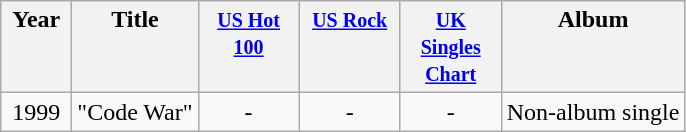<table class="wikitable">
<tr>
<th align="center" valign="top" width="40">Year</th>
<th align="left" valign="top">Title</th>
<th align="center" valign="top" width="60"><small><a href='#'>US Hot 100</a></small></th>
<th align="center" valign="top" width="60"><small><a href='#'>US Rock</a></small></th>
<th align="center" valign="top";; width="60"><small><a href='#'>UK Singles Chart</a></small></th>
<th align="left" valign="top">Album</th>
</tr>
<tr>
<td rowspan = 3 align="center" valign="center">1999</td>
<td align="left" valign="top">"Code War"</td>
<td align="center" valign="top">-</td>
<td align="center" valign="top">-</td>
<td align="center" valign="top">-</td>
<td align="left" valign="center">Non-album single</td>
</tr>
</table>
